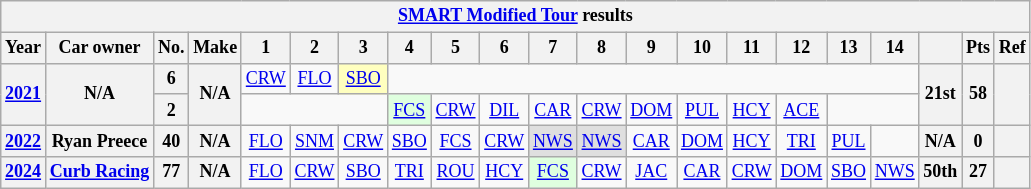<table class="wikitable" style="text-align:center; font-size:75%">
<tr>
<th colspan=38><a href='#'>SMART Modified Tour</a> results</th>
</tr>
<tr>
<th>Year</th>
<th>Car owner</th>
<th>No.</th>
<th>Make</th>
<th>1</th>
<th>2</th>
<th>3</th>
<th>4</th>
<th>5</th>
<th>6</th>
<th>7</th>
<th>8</th>
<th>9</th>
<th>10</th>
<th>11</th>
<th>12</th>
<th>13</th>
<th>14</th>
<th></th>
<th>Pts</th>
<th>Ref</th>
</tr>
<tr>
<th rowspan=2><a href='#'>2021</a></th>
<th rowspan=2>N/A</th>
<th>6</th>
<th rowspan=2>N/A</th>
<td><a href='#'>CRW</a></td>
<td><a href='#'>FLO</a></td>
<td style="background:#FFFFBF;"><a href='#'>SBO</a><br></td>
<td colspan=11></td>
<th rowspan=2>21st</th>
<th rowspan=2>58</th>
<th rowspan=2></th>
</tr>
<tr>
<th>2</th>
<td colspan=3></td>
<td style="background:#DFFFDF;"><a href='#'>FCS</a><br></td>
<td><a href='#'>CRW</a></td>
<td><a href='#'>DIL</a></td>
<td><a href='#'>CAR</a></td>
<td><a href='#'>CRW</a></td>
<td><a href='#'>DOM</a></td>
<td><a href='#'>PUL</a></td>
<td><a href='#'>HCY</a></td>
<td><a href='#'>ACE</a></td>
<td colspan=2></td>
</tr>
<tr>
<th><a href='#'>2022</a></th>
<th>Ryan Preece</th>
<th>40</th>
<th>N/A</th>
<td><a href='#'>FLO</a></td>
<td><a href='#'>SNM</a></td>
<td><a href='#'>CRW</a></td>
<td><a href='#'>SBO</a></td>
<td><a href='#'>FCS</a></td>
<td><a href='#'>CRW</a></td>
<td style="background:#DFDFDF;"><a href='#'>NWS</a><br></td>
<td style="background:#DFDFDF;"><a href='#'>NWS</a><br></td>
<td><a href='#'>CAR</a></td>
<td><a href='#'>DOM</a></td>
<td><a href='#'>HCY</a></td>
<td><a href='#'>TRI</a></td>
<td><a href='#'>PUL</a></td>
<td></td>
<th>N/A</th>
<th>0</th>
<th></th>
</tr>
<tr>
<th><a href='#'>2024</a></th>
<th><a href='#'>Curb Racing</a></th>
<th>77</th>
<th>N/A</th>
<td><a href='#'>FLO</a></td>
<td><a href='#'>CRW</a></td>
<td><a href='#'>SBO</a></td>
<td><a href='#'>TRI</a></td>
<td><a href='#'>ROU</a></td>
<td><a href='#'>HCY</a></td>
<td style="background:#DFFFDF;"><a href='#'>FCS</a><br></td>
<td><a href='#'>CRW</a></td>
<td><a href='#'>JAC</a></td>
<td><a href='#'>CAR</a></td>
<td><a href='#'>CRW</a></td>
<td><a href='#'>DOM</a></td>
<td><a href='#'>SBO</a></td>
<td><a href='#'>NWS</a></td>
<th>50th</th>
<th>27</th>
<th></th>
</tr>
</table>
